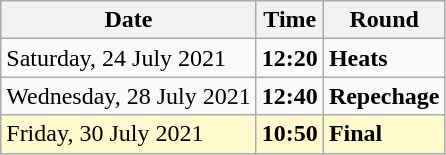<table class="wikitable">
<tr>
<th>Date</th>
<th>Time</th>
<th>Round</th>
</tr>
<tr>
<td>Saturday, 24 July 2021</td>
<td><strong>12:20</strong></td>
<td><strong>Heats</strong></td>
</tr>
<tr>
<td>Wednesday, 28 July 2021</td>
<td><strong>12:40</strong></td>
<td><strong>Repechage</strong></td>
</tr>
<tr style=background:lemonchiffon>
<td>Friday, 30 July 2021</td>
<td><strong>10:50</strong></td>
<td><strong>Final</strong></td>
</tr>
</table>
